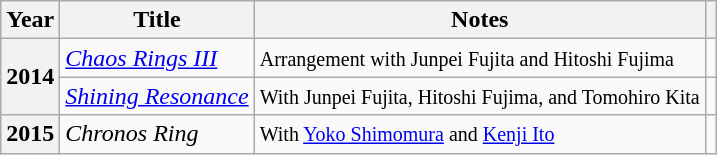<table class="wikitable sortable">
<tr>
<th>Year</th>
<th>Title</th>
<th class="unsortable">Notes</th>
<th class="unsortable"></th>
</tr>
<tr>
<th rowspan="2">2014</th>
<td><em><a href='#'>Chaos Rings III</a></em></td>
<td><small>Arrangement with Junpei Fujita and Hitoshi Fujima</small></td>
<td style="text-align:center;"></td>
</tr>
<tr>
<td><em><a href='#'>Shining Resonance</a></em></td>
<td><small>With Junpei Fujita, Hitoshi Fujima, and Tomohiro Kita</small></td>
<td style="text-align:center;"></td>
</tr>
<tr>
<th>2015</th>
<td><em>Chronos Ring</em></td>
<td><small>With <a href='#'>Yoko Shimomura</a> and <a href='#'>Kenji Ito</a></small></td>
<td style="text-align:center;"></td>
</tr>
</table>
